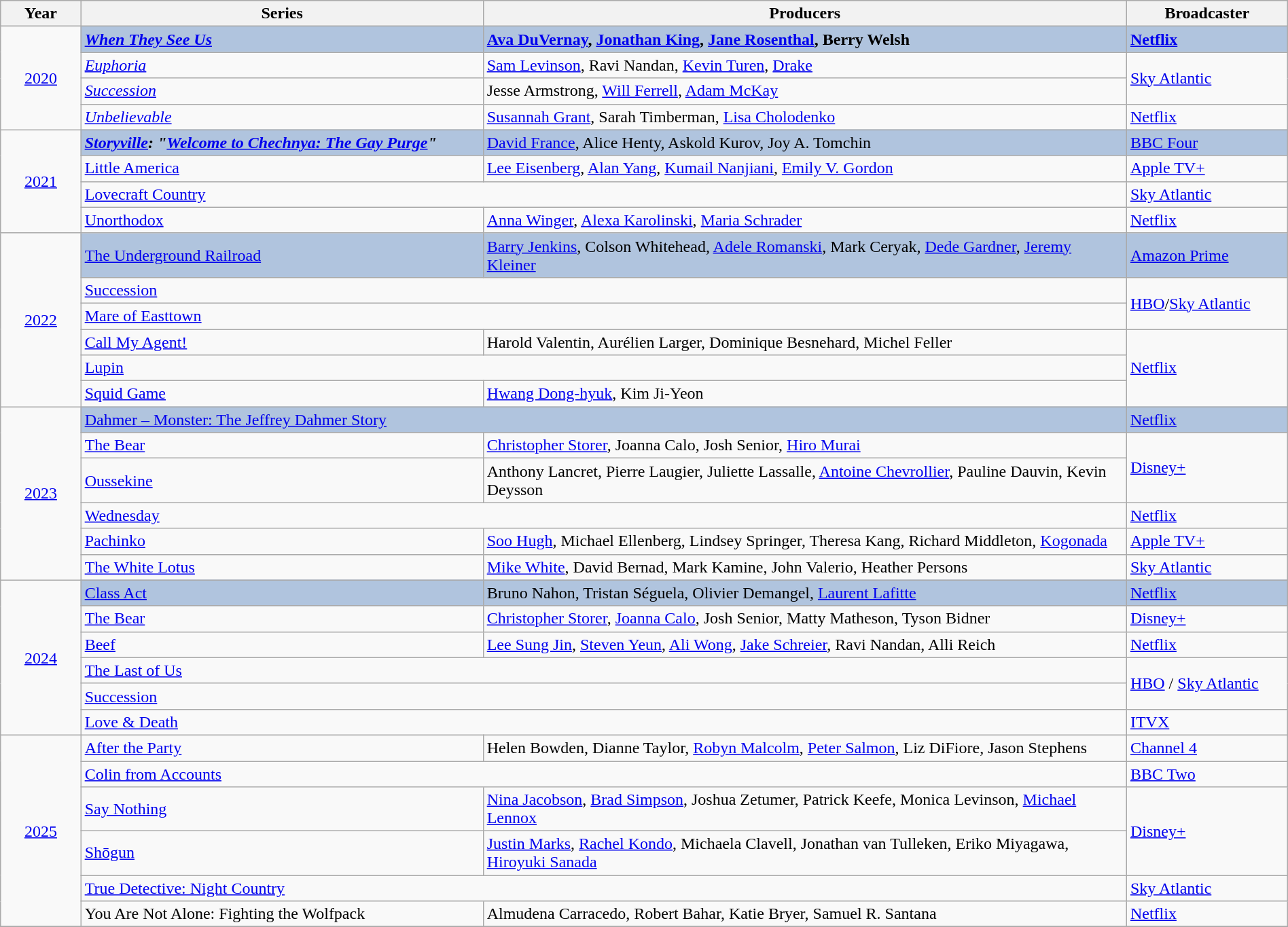<table class="wikitable" style="width:100%">
<tr bgcolor="#CCCCCC" align="center">
<th width="5%">Year</th>
<th width="25%">Series</th>
<th width="40%">Producers</th>
<th width="10%">Broadcaster</th>
</tr>
<tr>
<td rowspan="4" style="text-align:center;"><a href='#'>2020</a><br></td>
<td style="background:#B0C4DE;"><strong><em><a href='#'>When They See Us</a></em></strong></td>
<td style="background:#B0C4DE;"><strong><a href='#'>Ava DuVernay</a>, <a href='#'>Jonathan King</a>, <a href='#'>Jane Rosenthal</a>, Berry Welsh</strong></td>
<td style="background:#B0C4DE;"><strong><a href='#'>Netflix</a></strong></td>
</tr>
<tr>
<td><em><a href='#'>Euphoria</a></em></td>
<td><a href='#'>Sam Levinson</a>, Ravi Nandan, <a href='#'>Kevin Turen</a>, <a href='#'>Drake</a></td>
<td rowspan=2><a href='#'>Sky Atlantic</a></td>
</tr>
<tr>
<td><em><a href='#'>Succession</a></em></td>
<td>Jesse Armstrong, <a href='#'>Will Ferrell</a>, <a href='#'>Adam McKay</a></td>
</tr>
<tr>
<td><em><a href='#'>Unbelievable</a></em></td>
<td><a href='#'>Susannah Grant</a>, Sarah Timberman, <a href='#'>Lisa Cholodenko</a></td>
<td><a href='#'>Netflix</a></td>
</tr>
<tr>
<td rowspan="4" style="text-align:center;"><a href='#'>2021</a><br></td>
<td style="background:#B0C4DE;"><strong><em><a href='#'>Storyville</a><em>: "<a href='#'>Welcome to Chechnya: The Gay Purge</a>"<strong></td>
<td style="background:#B0C4DE;"></strong><a href='#'>David France</a>, Alice Henty, Askold Kurov, Joy A. Tomchin<strong></td>
<td style="background:#B0C4DE;"></strong><a href='#'>BBC Four</a><strong></td>
</tr>
<tr>
<td></em><a href='#'>Little America</a><em></td>
<td><a href='#'>Lee Eisenberg</a>, <a href='#'>Alan Yang</a>, <a href='#'>Kumail Nanjiani</a>, <a href='#'>Emily V. Gordon</a></td>
<td><a href='#'>Apple TV+</a></td>
</tr>
<tr>
<td colspan="2"></em><a href='#'>Lovecraft Country</a><em></td>
<td><a href='#'>Sky Atlantic</a></td>
</tr>
<tr>
<td></em><a href='#'>Unorthodox</a><em></td>
<td><a href='#'>Anna Winger</a>, <a href='#'>Alexa Karolinski</a>, <a href='#'>Maria Schrader</a></td>
<td><a href='#'>Netflix</a></td>
</tr>
<tr>
<td rowspan="6" style="text-align:center;"><a href='#'>2022</a><br></td>
<td style="background:#B0C4DE;"></em></strong><a href='#'>The Underground Railroad</a><strong><em></td>
<td style="background:#B0C4DE;"></strong><a href='#'>Barry Jenkins</a>, Colson Whitehead, <a href='#'>Adele Romanski</a>, Mark Ceryak, <a href='#'>Dede Gardner</a>, <a href='#'>Jeremy Kleiner</a><strong></td>
<td style="background:#B0C4DE;"></strong><a href='#'>Amazon Prime</a><strong></td>
</tr>
<tr>
<td colspan="2"></em><a href='#'>Succession</a><em></td>
<td rowspan="2"><a href='#'>HBO</a>/<a href='#'>Sky Atlantic</a></td>
</tr>
<tr>
<td colspan="2"></em><a href='#'>Mare of Easttown</a><em></td>
</tr>
<tr>
<td></em><a href='#'>Call My Agent!</a><em></td>
<td>Harold Valentin, Aurélien Larger, Dominique Besnehard, Michel Feller</td>
<td rowspan="3"><a href='#'>Netflix</a></td>
</tr>
<tr>
<td colspan="2"></em><a href='#'>Lupin</a><em></td>
</tr>
<tr>
<td></em><a href='#'>Squid Game</a><em></td>
<td><a href='#'>Hwang Dong-hyuk</a>, Kim Ji-Yeon</td>
</tr>
<tr>
<td rowspan="6" style="text-align:center;"><a href='#'>2023</a><br></td>
<td colspan="2" style="background:#B0C4DE;"></em></strong><a href='#'>Dahmer – Monster: The Jeffrey Dahmer Story</a><strong><em></td>
<td style="background:#B0C4DE;"></strong><a href='#'>Netflix</a><strong></td>
</tr>
<tr>
<td></em><a href='#'>The Bear</a><em></td>
<td><a href='#'>Christopher Storer</a>, Joanna Calo, Josh Senior, <a href='#'>Hiro Murai</a></td>
<td rowspan="2"><a href='#'>Disney+</a></td>
</tr>
<tr>
<td></em><a href='#'>Oussekine</a><em></td>
<td>Anthony Lancret, Pierre Laugier, Juliette Lassalle, <a href='#'>Antoine Chevrollier</a>, Pauline Dauvin, Kevin Deysson</td>
</tr>
<tr>
<td colspan="2"></em><a href='#'>Wednesday</a><em></td>
<td><a href='#'>Netflix</a></td>
</tr>
<tr>
<td></em><a href='#'>Pachinko</a><em></td>
<td><a href='#'>Soo Hugh</a>, Michael Ellenberg, Lindsey Springer, Theresa Kang, Richard Middleton, <a href='#'>Kogonada</a></td>
<td><a href='#'>Apple TV+</a></td>
</tr>
<tr>
<td></em><a href='#'>The White Lotus</a><em></td>
<td><a href='#'>Mike White</a>, David Bernad, Mark Kamine, John Valerio, Heather Persons</td>
<td><a href='#'>Sky Atlantic</a></td>
</tr>
<tr>
<td rowspan="6" style="text-align:center;"><a href='#'>2024</a><br></td>
<td style="background:#B0C4DE;"></em></strong><a href='#'>Class Act</a><strong><em></td>
<td style="background:#B0C4DE;"></strong>Bruno Nahon, Tristan Séguela, Olivier Demangel, <a href='#'>Laurent Lafitte</a><strong></td>
<td style="background:#B0C4DE;"></strong><a href='#'>Netflix</a><strong></td>
</tr>
<tr>
<td></em><a href='#'>The Bear</a><em></td>
<td><a href='#'>Christopher Storer</a>, <a href='#'>Joanna Calo</a>, Josh Senior, Matty Matheson, Tyson Bidner</td>
<td><a href='#'>Disney+</a></td>
</tr>
<tr>
<td></em><a href='#'>Beef</a><em></td>
<td><a href='#'>Lee Sung Jin</a>, <a href='#'>Steven Yeun</a>, <a href='#'>Ali Wong</a>, <a href='#'>Jake Schreier</a>, Ravi Nandan, Alli Reich</td>
<td><a href='#'>Netflix</a></td>
</tr>
<tr>
<td colspan="2"></em><a href='#'>The Last of Us</a><em></td>
<td rowspan="2"><a href='#'>HBO</a> / <a href='#'>Sky Atlantic</a></td>
</tr>
<tr>
<td colspan="2"></em><a href='#'>Succession</a><em></td>
</tr>
<tr>
<td colspan="2"></em><a href='#'>Love & Death</a><em></td>
<td><a href='#'>ITVX</a></td>
</tr>
<tr>
<td rowspan="6" style="text-align:center;"><a href='#'>2025</a><br></td>
<td></em><a href='#'>After the Party</a><em></td>
<td>Helen Bowden, Dianne Taylor, <a href='#'>Robyn Malcolm</a>, <a href='#'>Peter Salmon</a>, Liz DiFiore, Jason Stephens</td>
<td><a href='#'>Channel 4</a></td>
</tr>
<tr>
<td colspan="2"></em><a href='#'>Colin from Accounts</a><em></td>
<td><a href='#'>BBC Two</a></td>
</tr>
<tr>
<td></em><a href='#'>Say Nothing</a><em></td>
<td><a href='#'>Nina Jacobson</a>, <a href='#'>Brad Simpson</a>, Joshua Zetumer, Patrick Keefe, Monica Levinson, <a href='#'>Michael Lennox</a></td>
<td rowspan="2"><a href='#'>Disney+</a></td>
</tr>
<tr>
<td></em><a href='#'>Shōgun</a><em></td>
<td><a href='#'>Justin Marks</a>, <a href='#'>Rachel Kondo</a>, Michaela Clavell, Jonathan van Tulleken, Eriko Miyagawa, <a href='#'>Hiroyuki Sanada</a></td>
</tr>
<tr>
<td colspan="2"></em><a href='#'>True Detective: Night Country</a><em></td>
<td><a href='#'>Sky Atlantic</a></td>
</tr>
<tr>
<td></em>You Are Not Alone: Fighting the Wolfpack<em></td>
<td>Almudena Carracedo, Robert Bahar, Katie Bryer, Samuel R. Santana</td>
<td><a href='#'>Netflix</a></td>
</tr>
<tr>
</tr>
</table>
